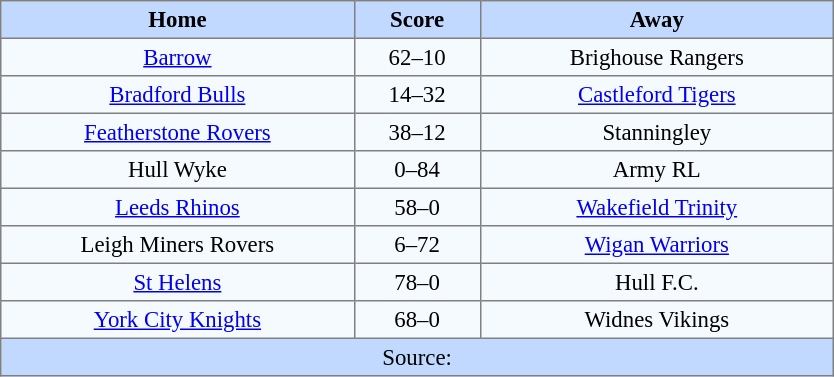<table border=1 style="border-collapse:collapse; font-size:95%; text-align:center;" cellpadding=3 cellspacing=0 width=44%>
<tr bgcolor=#C1D8FF>
<th width=19%>Home</th>
<th width=6%>Score</th>
<th width=19%>Away</th>
</tr>
<tr bgcolor=#F5FAFF>
<td><a href='#'>Barrow</a></td>
<td>62–10</td>
<td>Brighouse Rangers</td>
</tr>
<tr bgcolor=#F5FAFF>
<td><a href='#'>Bradford Bulls</a></td>
<td>14–32</td>
<td><a href='#'>Castleford Tigers</a></td>
</tr>
<tr bgcolor=#F5FAFF>
<td><a href='#'>Featherstone Rovers</a></td>
<td>38–12</td>
<td>Stanningley</td>
</tr>
<tr bgcolor=#F5FAFF>
<td>Hull Wyke</td>
<td>0–84</td>
<td>Army RL</td>
</tr>
<tr bgcolor=#F5FAFF>
<td><a href='#'>Leeds Rhinos</a></td>
<td>58–0</td>
<td><a href='#'>Wakefield Trinity</a></td>
</tr>
<tr bgcolor=#F5FAFF>
<td>Leigh Miners Rovers</td>
<td>6–72</td>
<td><a href='#'>Wigan Warriors</a></td>
</tr>
<tr bgcolor=#F5FAFF>
<td><a href='#'>St Helens</a></td>
<td>78–0</td>
<td>Hull F.C.</td>
</tr>
<tr bgcolor=#F5FAFF>
<td><a href='#'>York City Knights</a></td>
<td>68–0</td>
<td>Widnes Vikings</td>
</tr>
<tr bgcolor=#C1D8FF>
<td colspan=3>Source:</td>
</tr>
</table>
